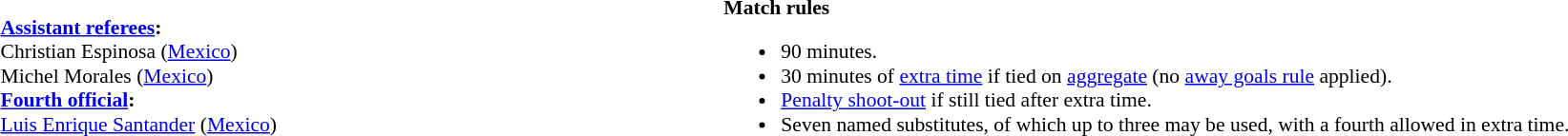<table style="width:100%; font-size:90%;">
<tr>
<td><br><strong><a href='#'>Assistant referees</a>:</strong>
<br>Christian Espinosa (<a href='#'>Mexico</a>)
<br>Michel Morales (<a href='#'>Mexico</a>)
<br><strong><a href='#'>Fourth official</a>:</strong>
<br><a href='#'>Luis Enrique Santander</a> (<a href='#'>Mexico</a>)</td>
<td style="width:60%; vertical-align:top;"><br><strong>Match rules</strong><ul><li>90 minutes.</li><li>30 minutes of <a href='#'>extra time</a> if tied on <a href='#'>aggregate</a> (no <a href='#'>away goals rule</a> applied).</li><li><a href='#'>Penalty shoot-out</a> if still tied after extra time.</li><li>Seven named substitutes, of which up to three may be used, with a fourth allowed in extra time.</li></ul></td>
</tr>
</table>
